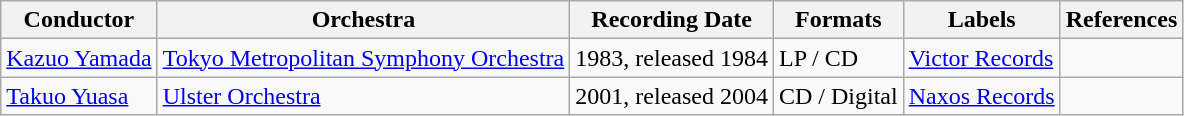<table class="wikitable">
<tr>
<th>Conductor</th>
<th>Orchestra</th>
<th>Recording Date</th>
<th>Formats</th>
<th>Labels</th>
<th>References</th>
</tr>
<tr>
<td><a href='#'>Kazuo Yamada</a></td>
<td><a href='#'>Tokyo Metropolitan Symphony Orchestra</a></td>
<td>1983, released 1984</td>
<td>LP / CD</td>
<td><a href='#'>Victor Records</a></td>
<td></td>
</tr>
<tr>
<td><a href='#'>Takuo Yuasa</a></td>
<td><a href='#'>Ulster Orchestra</a></td>
<td>2001, released 2004</td>
<td>CD / Digital</td>
<td><a href='#'>Naxos Records</a></td>
<td></td>
</tr>
</table>
